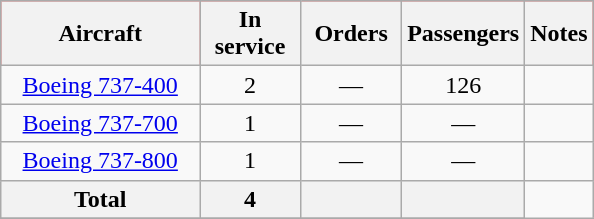<table class="wikitable" style="text-align:center;margin:1em auto;">
<tr style="background:red;">
<th style="width:125px;" rowspan="1">Aircraft</th>
<th style="width:60px;" rowspan="1">In service</th>
<th style="width:60px;" rowspan="1">Orders</th>
<th>Passengers</th>
<th rowspan="1">Notes</th>
</tr>
<tr>
<td><a href='#'>Boeing 737-400</a></td>
<td>2</td>
<td>—</td>
<td>126</td>
<td></td>
</tr>
<tr>
<td><a href='#'>Boeing 737-700</a></td>
<td>1</td>
<td>—</td>
<td>—</td>
<td></td>
</tr>
<tr>
<td><a href='#'>Boeing 737-800</a></td>
<td>1</td>
<td>—</td>
<td>—</td>
<td></td>
</tr>
<tr>
<th>Total</th>
<th>4</th>
<th></th>
<th></th>
</tr>
<tr>
</tr>
</table>
